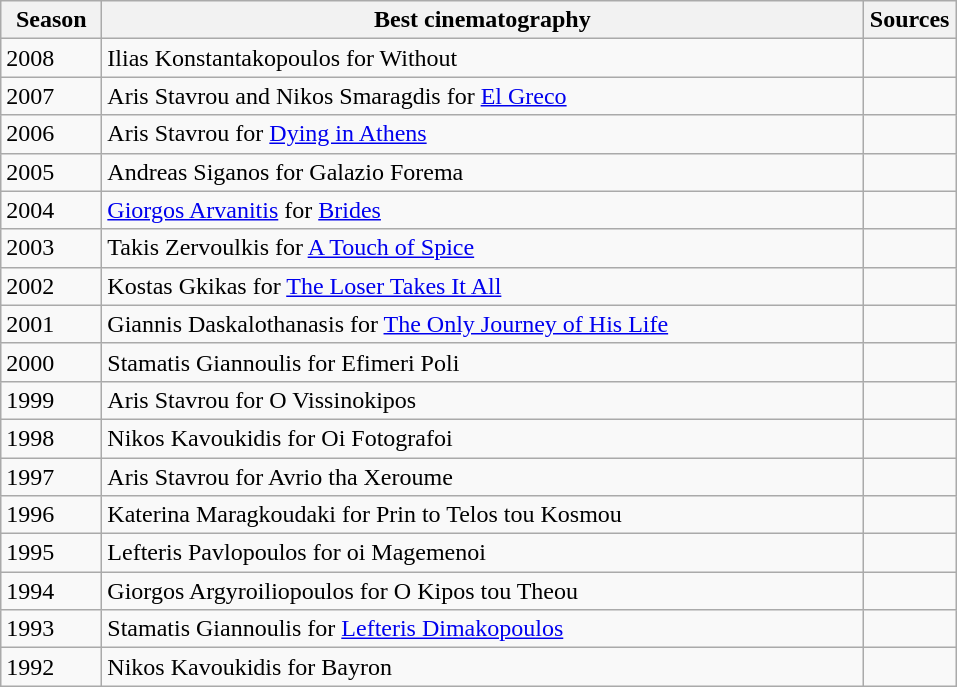<table class="wikitable" style="margin-right: 0;">
<tr text-align:center;">
<th style="width:60px;">Season</th>
<th style="width:500px;">Best cinematography</th>
<th style="width:55px;">Sources</th>
</tr>
<tr>
<td>2008</td>
<td>Ilias Konstantakopoulos for Without</td>
<td></td>
</tr>
<tr>
<td>2007</td>
<td>Aris Stavrou and Nikos Smaragdis for <a href='#'>El Greco</a></td>
<td></td>
</tr>
<tr>
<td>2006</td>
<td>Aris Stavrou for <a href='#'>Dying in Athens</a></td>
<td></td>
</tr>
<tr>
<td>2005</td>
<td>Andreas Siganos for Galazio Forema</td>
<td></td>
</tr>
<tr>
<td>2004</td>
<td><a href='#'>Giorgos Arvanitis</a> for <a href='#'>Brides</a></td>
<td></td>
</tr>
<tr>
<td>2003</td>
<td>Takis Zervoulkis for <a href='#'>A Touch of Spice</a></td>
<td></td>
</tr>
<tr>
<td>2002</td>
<td>Kostas Gkikas for <a href='#'>The Loser Takes It All</a></td>
<td></td>
</tr>
<tr>
<td>2001</td>
<td>Giannis Daskalothanasis for <a href='#'>The Only Journey of His Life</a></td>
<td></td>
</tr>
<tr>
<td>2000</td>
<td>Stamatis Giannoulis for Efimeri Poli</td>
<td></td>
</tr>
<tr>
<td>1999</td>
<td>Aris Stavrou for O Vissinokipos</td>
<td></td>
</tr>
<tr>
<td>1998</td>
<td>Nikos Kavoukidis for Oi Fotografoi</td>
<td></td>
</tr>
<tr>
<td>1997</td>
<td>Aris Stavrou for Avrio tha Xeroume</td>
<td></td>
</tr>
<tr>
<td>1996</td>
<td>Katerina Maragkoudaki for Prin to Telos tou Kosmou</td>
<td></td>
</tr>
<tr>
<td>1995</td>
<td>Lefteris Pavlopoulos for oi Magemenoi</td>
<td></td>
</tr>
<tr>
<td>1994</td>
<td>Giorgos Argyroiliopoulos for O Kipos tou Theou</td>
<td></td>
</tr>
<tr>
<td>1993</td>
<td>Stamatis Giannoulis for <a href='#'>Lefteris Dimakopoulos</a></td>
<td></td>
</tr>
<tr>
<td>1992</td>
<td>Nikos Kavoukidis for Bayron</td>
<td></td>
</tr>
</table>
